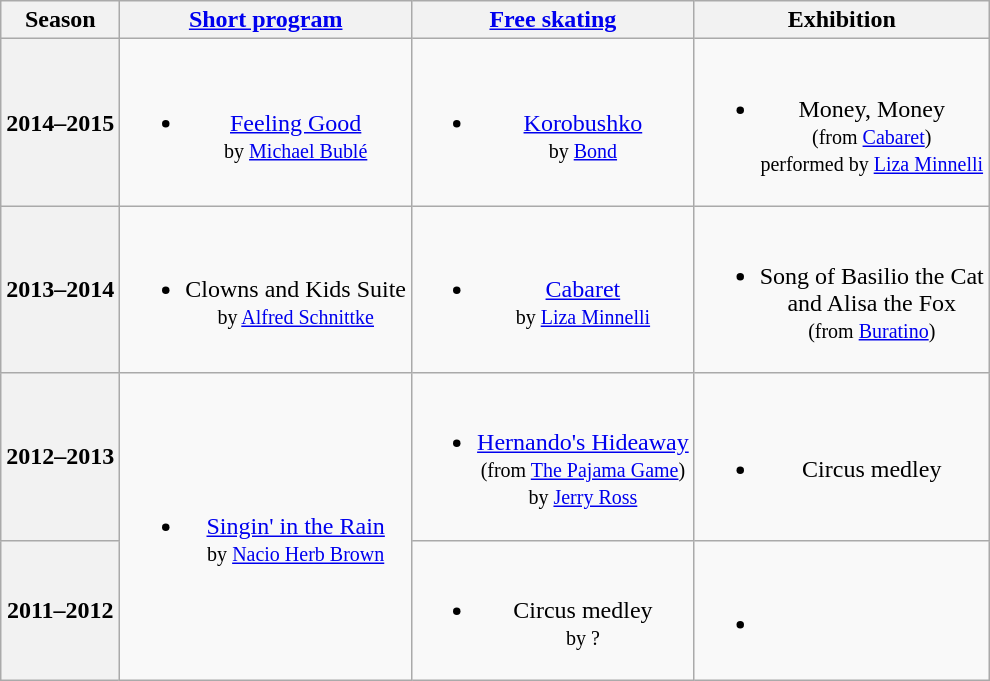<table class="wikitable" style="text-align:center">
<tr>
<th>Season</th>
<th><a href='#'>Short program</a></th>
<th><a href='#'>Free skating</a></th>
<th>Exhibition</th>
</tr>
<tr>
<th>2014–2015 <br> </th>
<td><br><ul><li><a href='#'>Feeling Good</a> <br><small> by <a href='#'>Michael Bublé</a> </small></li></ul></td>
<td><br><ul><li><a href='#'>Korobushko</a> <br><small> by <a href='#'>Bond</a> </small></li></ul></td>
<td><br><ul><li>Money, Money <br><small> (from <a href='#'>Cabaret</a>) <br> performed by <a href='#'>Liza Minnelli</a> </small></li></ul></td>
</tr>
<tr>
<th>2013–2014 <br> </th>
<td><br><ul><li>Clowns and Kids Suite <br><small> by <a href='#'>Alfred Schnittke</a> </small></li></ul></td>
<td><br><ul><li><a href='#'>Cabaret</a> <br><small> by <a href='#'>Liza Minnelli</a> </small></li></ul></td>
<td><br><ul><li>Song of Basilio the Cat<br> and Alisa the Fox <br><small> (from <a href='#'>Buratino</a>) </small></li></ul></td>
</tr>
<tr>
<th>2012–2013 <br> </th>
<td rowspan=2><br><ul><li><a href='#'>Singin' in the Rain</a> <br><small> by <a href='#'>Nacio Herb Brown</a> </small></li></ul></td>
<td><br><ul><li><a href='#'>Hernando's Hideaway</a> <br><small> (from <a href='#'>The Pajama Game</a>) <br> by <a href='#'>Jerry Ross</a> </small></li></ul></td>
<td><br><ul><li>Circus medley</li></ul></td>
</tr>
<tr>
<th>2011–2012</th>
<td><br><ul><li>Circus medley <br><small> by ? </small></li></ul></td>
<td><br><ul><li></li></ul></td>
</tr>
</table>
